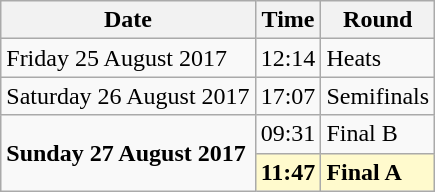<table class="wikitable">
<tr>
<th>Date</th>
<th>Time</th>
<th>Round</th>
</tr>
<tr>
<td>Friday 25 August 2017</td>
<td>12:14</td>
<td>Heats</td>
</tr>
<tr>
<td>Saturday 26 August 2017</td>
<td>17:07</td>
<td>Semifinals</td>
</tr>
<tr>
<td rowspan=2><strong>Sunday 27 August 2017</strong></td>
<td>09:31</td>
<td>Final B</td>
</tr>
<tr>
<td style=background:lemonchiffon><strong>11:47</strong></td>
<td style=background:lemonchiffon><strong>Final A</strong></td>
</tr>
</table>
